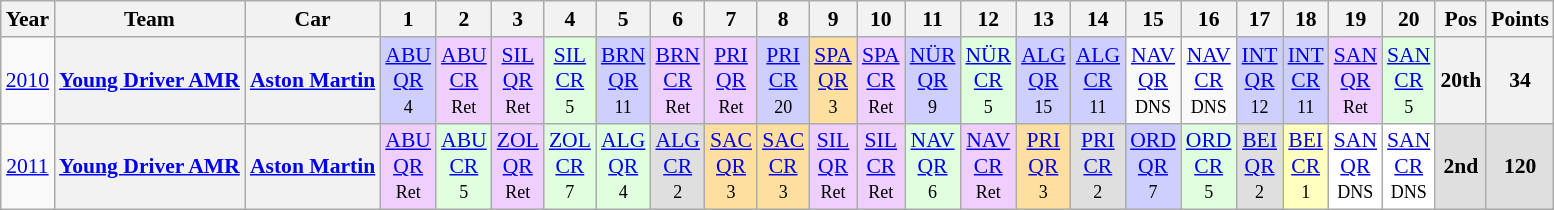<table class="wikitable" border="1" style="text-align:center; font-size:90%;">
<tr>
<th>Year</th>
<th>Team</th>
<th>Car</th>
<th>1</th>
<th>2</th>
<th>3</th>
<th>4</th>
<th>5</th>
<th>6</th>
<th>7</th>
<th>8</th>
<th>9</th>
<th>10</th>
<th>11</th>
<th>12</th>
<th>13</th>
<th>14</th>
<th>15</th>
<th>16</th>
<th>17</th>
<th>18</th>
<th>19</th>
<th>20</th>
<th>Pos</th>
<th>Points</th>
</tr>
<tr>
<td><a href='#'>2010</a></td>
<th><a href='#'>Young Driver AMR</a></th>
<th><a href='#'>Aston Martin</a></th>
<td style="background:#CFCFFF;"><a href='#'>ABU<br>QR</a><br><small>4<br></small></td>
<td style="background:#EFCFFF;"><a href='#'>ABU<br>CR</a><br><small>Ret<br></small></td>
<td style="background:#EFCFFF;"><a href='#'>SIL<br>QR</a><br><small>Ret<br></small></td>
<td style="background:#DFFFDF;"><a href='#'>SIL<br>CR</a><br><small>5<br></small></td>
<td style="background:#CFCFFF;"><a href='#'>BRN<br>QR</a><br><small>11<br></small></td>
<td style="background:#EFCFFF;"><a href='#'>BRN<br>CR</a><br><small>Ret<br></small></td>
<td style="background:#EFCFFF;"><a href='#'>PRI<br>QR</a><br><small>Ret<br></small></td>
<td style="background:#CFCFFF;"><a href='#'>PRI<br>CR</a><br><small>20<br></small></td>
<td style="background:#FFDF9F;"><a href='#'>SPA<br>QR</a><br><small>3<br></small></td>
<td style="background:#EFCFFF;"><a href='#'>SPA<br>CR</a><br><small>Ret<br></small></td>
<td style="background:#CFCFFF;"><a href='#'>NÜR<br>QR</a><br><small>9<br></small></td>
<td style="background:#DFFFDF;"><a href='#'>NÜR<br>CR</a><br><small>5<br></small></td>
<td style="background:#CFCFFF;"><a href='#'>ALG<br>QR</a><br><small>15<br></small></td>
<td style="background:#CFCFFF;"><a href='#'>ALG<br>CR</a><br><small>11<br></small></td>
<td><a href='#'>NAV<br>QR</a><br><small>DNS<br></small></td>
<td><a href='#'>NAV<br>CR</a><br><small>DNS<br></small></td>
<td style="background:#CFCFFF;"><a href='#'>INT<br>QR</a><br><small>12<br></small></td>
<td style="background:#CFCFFF;"><a href='#'>INT<br>CR</a><br><small>11<br></small></td>
<td style="background:#EFCFFF;"><a href='#'>SAN<br>QR</a><br><small>Ret<br></small></td>
<td style="background:#DFFFDF;"><a href='#'>SAN<br>CR</a><br><small>5<br></small></td>
<th>20th</th>
<th>34</th>
</tr>
<tr>
<td><a href='#'>2011</a></td>
<th><a href='#'>Young Driver AMR</a></th>
<th><a href='#'>Aston Martin</a></th>
<td style="background:#EFCFFF;"><a href='#'>ABU<br>QR</a><br><small>Ret<br></small></td>
<td style="background:#DFFFDF;"><a href='#'>ABU<br>CR</a><br><small>5<br></small></td>
<td style="background:#EFCFFF;"><a href='#'>ZOL<br>QR</a><br><small>Ret<br></small></td>
<td style="background:#DFFFDF;"><a href='#'>ZOL<br>CR</a><br><small>7<br></small></td>
<td style="background:#DFFFDF;"><a href='#'>ALG<br>QR</a><br><small>4<br></small></td>
<td style="background:#DFDFDF;"><a href='#'>ALG<br>CR</a><br><small>2<br></small></td>
<td style="background:#FFDF9F;"><a href='#'>SAC<br>QR</a><br><small>3<br></small></td>
<td style="background:#FFDF9F;"><a href='#'>SAC<br>CR</a><br><small>3<br></small></td>
<td style="background:#EFCFFF;"><a href='#'>SIL<br>QR</a><br><small>Ret<br></small></td>
<td style="background:#EFCFFF;"><a href='#'>SIL<br>CR</a><br><small>Ret<br></small></td>
<td style="background:#DFFFDF;"><a href='#'>NAV<br>QR</a><br><small>6<br></small></td>
<td style="background:#EFCFFF;"><a href='#'>NAV<br>CR</a><br><small>Ret<br></small></td>
<td style="background:#FFDF9F;"><a href='#'>PRI<br>QR</a><br><small>3<br></small></td>
<td style="background:#DFDFDF;"><a href='#'>PRI<br>CR</a><br><small>2<br></small></td>
<td style="background:#CFCFFF;"><a href='#'>ORD<br>QR</a><br><small>7<br></small></td>
<td style="background:#DFFFDF;"><a href='#'>ORD<br>CR</a><br><small>5<br></small></td>
<td style="background:#DFDFDF;"><a href='#'>BEI<br>QR</a><br><small>2<br></small></td>
<td style="background:#FFFFBF;"><a href='#'>BEI<br>CR</a><br><small>1<br></small></td>
<td style="background:#FFFFFF;"><a href='#'>SAN<br>QR</a><br><small>DNS<br></small></td>
<td style="background:#FFFFFF;"><a href='#'>SAN<br>CR</a><br><small>DNS<br></small></td>
<td style="background:#DFDFDF;"><strong>2nd</strong></td>
<td style="background:#DFDFDF;"><strong>120</strong></td>
</tr>
</table>
